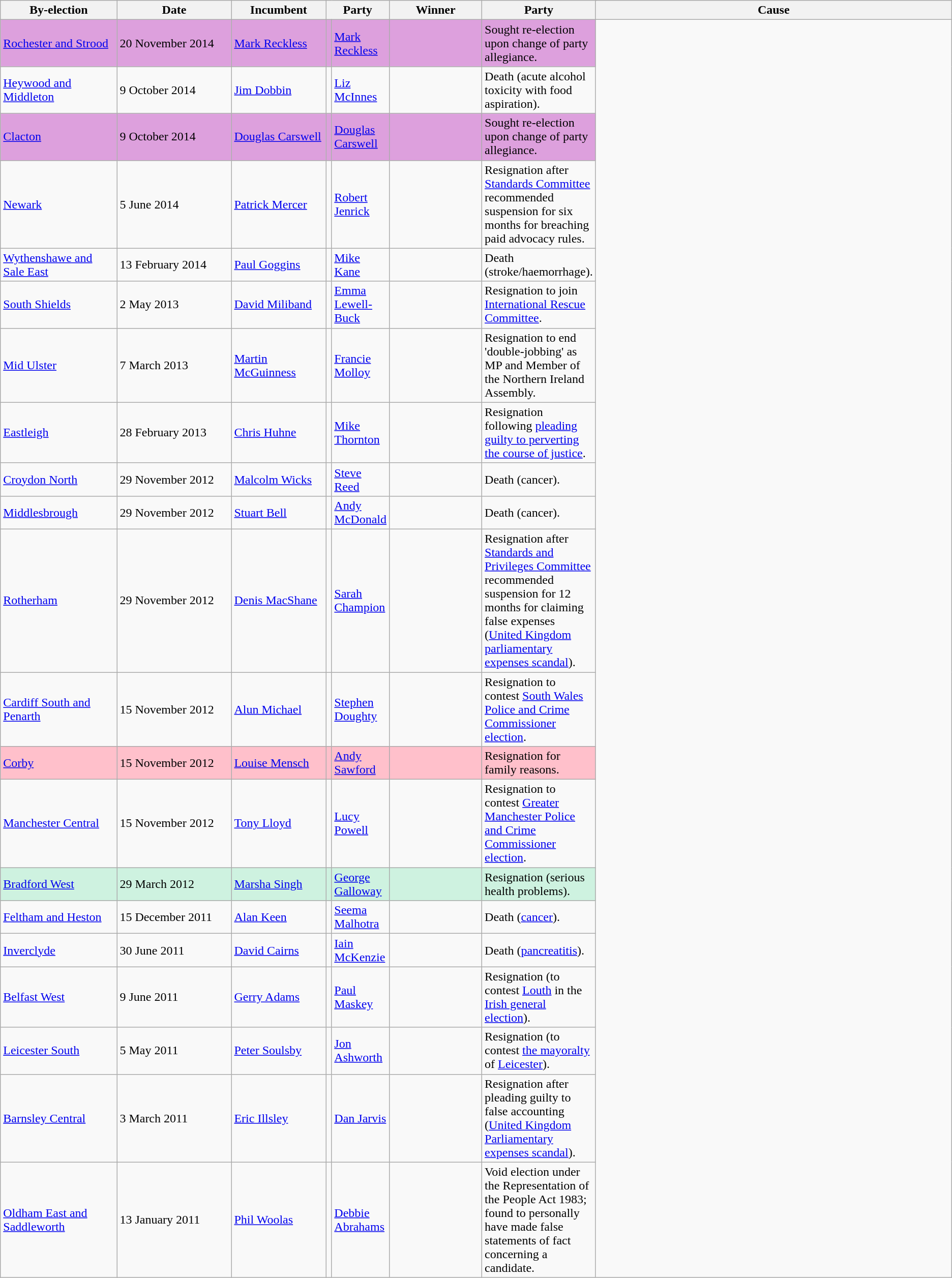<table class="wikitable sortable">
<tr>
<th ! scope="col" style="width: 150px;">By-election</th>
<th ! scope="col" style="width: 150px;">Date</th>
<th ! scope="col" style="width: 120px;">Incumbent</th>
<th ! scope="col" style="width: 50px;" colspan=2>Party</th>
<th ! scope="col" style="width: 120px;">Winner</th>
<th ! scope="col" style="width: 50px;" colspan=2>Party</th>
<th ! scope="col" style="width: 500px;">Cause</th>
</tr>
<tr bgcolor="plum">
<td><a href='#'>Rochester and Strood</a></td>
<td>20 November 2014</td>
<td><a href='#'>Mark Reckless</a></td>
<td></td>
<td><a href='#'>Mark Reckless</a></td>
<td></td>
<td>Sought re-election upon change of party allegiance.</td>
</tr>
<tr>
<td><a href='#'>Heywood and Middleton</a></td>
<td>9 October 2014</td>
<td><a href='#'>Jim Dobbin</a></td>
<td></td>
<td><a href='#'>Liz McInnes</a></td>
<td></td>
<td>Death (acute alcohol toxicity with food aspiration).</td>
</tr>
<tr bgcolor="plum">
<td><a href='#'>Clacton</a></td>
<td>9 October 2014</td>
<td><a href='#'>Douglas Carswell</a></td>
<td></td>
<td><a href='#'>Douglas Carswell</a></td>
<td></td>
<td>Sought re-election upon change of party allegiance.</td>
</tr>
<tr>
<td><a href='#'>Newark</a></td>
<td>5 June 2014</td>
<td><a href='#'>Patrick Mercer</a></td>
<td></td>
<td><a href='#'>Robert Jenrick</a></td>
<td></td>
<td>Resignation after <a href='#'>Standards Committee</a> recommended suspension for six months for breaching paid advocacy rules.</td>
</tr>
<tr>
<td><a href='#'>Wythenshawe and Sale East</a></td>
<td>13 February 2014</td>
<td><a href='#'>Paul Goggins</a></td>
<td></td>
<td><a href='#'>Mike Kane</a></td>
<td></td>
<td>Death (stroke/haemorrhage).</td>
</tr>
<tr>
<td><a href='#'>South Shields</a></td>
<td>2 May 2013</td>
<td><a href='#'>David Miliband</a></td>
<td></td>
<td><a href='#'>Emma Lewell-Buck</a></td>
<td></td>
<td>Resignation to join <a href='#'>International Rescue Committee</a>.</td>
</tr>
<tr>
<td><a href='#'>Mid Ulster</a></td>
<td>7 March 2013</td>
<td><a href='#'>Martin McGuinness</a></td>
<td></td>
<td><a href='#'>Francie Molloy</a></td>
<td></td>
<td>Resignation to end 'double-jobbing' as MP and Member of the Northern Ireland Assembly.</td>
</tr>
<tr>
<td><a href='#'>Eastleigh</a></td>
<td>28 February 2013</td>
<td><a href='#'>Chris Huhne</a></td>
<td></td>
<td><a href='#'>Mike Thornton</a></td>
<td></td>
<td>Resignation following <a href='#'>pleading guilty to perverting the course of justice</a>.</td>
</tr>
<tr>
<td><a href='#'>Croydon North</a></td>
<td>29 November 2012</td>
<td><a href='#'>Malcolm Wicks</a></td>
<td></td>
<td><a href='#'>Steve Reed</a></td>
<td></td>
<td>Death (cancer).</td>
</tr>
<tr>
<td><a href='#'>Middlesbrough</a></td>
<td>29 November 2012</td>
<td><a href='#'>Stuart Bell</a></td>
<td></td>
<td><a href='#'>Andy McDonald</a></td>
<td></td>
<td>Death (cancer).</td>
</tr>
<tr>
<td><a href='#'>Rotherham</a></td>
<td>29 November 2012</td>
<td><a href='#'>Denis MacShane</a></td>
<td></td>
<td><a href='#'>Sarah Champion</a></td>
<td></td>
<td>Resignation after <a href='#'>Standards and Privileges Committee</a> recommended suspension for 12 months for claiming false expenses (<a href='#'>United Kingdom parliamentary expenses scandal</a>).</td>
</tr>
<tr>
<td><a href='#'>Cardiff South and Penarth</a></td>
<td>15 November 2012</td>
<td><a href='#'>Alun Michael</a></td>
<td></td>
<td><a href='#'>Stephen Doughty</a></td>
<td></td>
<td>Resignation to contest <a href='#'>South Wales Police and Crime Commissioner election</a>.</td>
</tr>
<tr bgcolor=pink>
<td><a href='#'>Corby</a></td>
<td>15 November 2012</td>
<td><a href='#'>Louise Mensch</a></td>
<td></td>
<td><a href='#'>Andy Sawford</a></td>
<td></td>
<td>Resignation for family reasons.</td>
</tr>
<tr>
<td><a href='#'>Manchester Central</a></td>
<td>15 November 2012</td>
<td><a href='#'>Tony Lloyd</a></td>
<td></td>
<td><a href='#'>Lucy Powell</a></td>
<td></td>
<td>Resignation to contest <a href='#'>Greater Manchester Police and Crime Commissioner election</a>.</td>
</tr>
<tr bgcolor="#CEF2E0">
<td><a href='#'>Bradford West</a></td>
<td>29 March 2012</td>
<td><a href='#'>Marsha Singh</a></td>
<td></td>
<td><a href='#'>George Galloway</a></td>
<td></td>
<td>Resignation (serious health problems).</td>
</tr>
<tr>
<td><a href='#'>Feltham and Heston</a></td>
<td>15 December 2011</td>
<td><a href='#'>Alan Keen</a></td>
<td></td>
<td><a href='#'>Seema Malhotra</a></td>
<td></td>
<td>Death (<a href='#'>cancer</a>).</td>
</tr>
<tr>
<td><a href='#'>Inverclyde</a></td>
<td>30 June 2011</td>
<td><a href='#'>David Cairns</a></td>
<td></td>
<td><a href='#'>Iain McKenzie</a></td>
<td></td>
<td>Death (<a href='#'>pancreatitis</a>).</td>
</tr>
<tr>
<td><a href='#'>Belfast West</a></td>
<td>9 June 2011</td>
<td><a href='#'>Gerry Adams</a></td>
<td></td>
<td><a href='#'>Paul Maskey</a></td>
<td></td>
<td>Resignation (to contest <a href='#'>Louth</a> in the <a href='#'>Irish general election</a>).</td>
</tr>
<tr>
<td><a href='#'>Leicester South</a></td>
<td>5 May 2011</td>
<td><a href='#'>Peter Soulsby</a></td>
<td></td>
<td><a href='#'>Jon Ashworth</a></td>
<td></td>
<td>Resignation (to contest <a href='#'>the mayoralty</a> of <a href='#'>Leicester</a>).</td>
</tr>
<tr>
<td><a href='#'>Barnsley Central</a></td>
<td>3 March 2011</td>
<td><a href='#'>Eric Illsley</a></td>
<td></td>
<td><a href='#'>Dan Jarvis</a></td>
<td></td>
<td>Resignation after pleading guilty to false accounting (<a href='#'>United Kingdom Parliamentary expenses scandal</a>).</td>
</tr>
<tr>
<td><a href='#'>Oldham East and Saddleworth</a></td>
<td>13 January 2011</td>
<td><a href='#'>Phil Woolas</a></td>
<td></td>
<td><a href='#'>Debbie Abrahams</a></td>
<td></td>
<td>Void election under the Representation of the People Act 1983; found to personally have made false statements of fact concerning a candidate.</td>
</tr>
</table>
